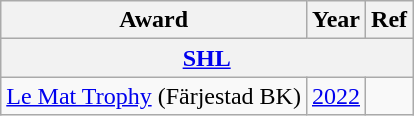<table class="wikitable">
<tr>
<th>Award</th>
<th>Year</th>
<th>Ref</th>
</tr>
<tr>
<th colspan="3"><a href='#'>SHL</a></th>
</tr>
<tr>
<td><a href='#'>Le Mat Trophy</a> (Färjestad BK)</td>
<td><a href='#'>2022</a></td>
<td></td>
</tr>
</table>
